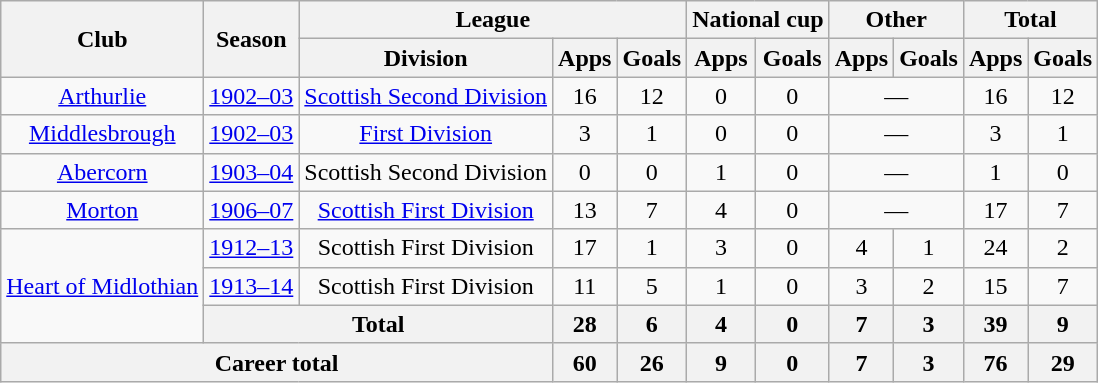<table class="wikitable" style="text-align: center;">
<tr>
<th rowspan="2">Club</th>
<th rowspan="2">Season</th>
<th colspan="3">League</th>
<th colspan="2">National cup</th>
<th colspan="2">Other</th>
<th colspan="2">Total</th>
</tr>
<tr>
<th>Division</th>
<th>Apps</th>
<th>Goals</th>
<th>Apps</th>
<th>Goals</th>
<th>Apps</th>
<th>Goals</th>
<th>Apps</th>
<th>Goals</th>
</tr>
<tr>
<td><a href='#'>Arthurlie</a></td>
<td><a href='#'>1902–03</a></td>
<td><a href='#'>Scottish Second Division</a></td>
<td>16</td>
<td>12</td>
<td>0</td>
<td>0</td>
<td colspan="2">—</td>
<td>16</td>
<td>12</td>
</tr>
<tr>
<td><a href='#'>Middlesbrough</a></td>
<td><a href='#'>1902–03</a></td>
<td><a href='#'>First Division</a></td>
<td>3</td>
<td>1</td>
<td>0</td>
<td>0</td>
<td colspan="2">—</td>
<td>3</td>
<td>1</td>
</tr>
<tr>
<td><a href='#'>Abercorn</a></td>
<td><a href='#'>1903–04</a></td>
<td>Scottish Second Division</td>
<td>0</td>
<td>0</td>
<td>1</td>
<td>0</td>
<td colspan="2">—</td>
<td>1</td>
<td>0</td>
</tr>
<tr>
<td><a href='#'>Morton</a></td>
<td><a href='#'>1906–07</a></td>
<td><a href='#'>Scottish First Division</a></td>
<td>13</td>
<td>7</td>
<td>4</td>
<td>0</td>
<td colspan="2">—</td>
<td>17</td>
<td>7</td>
</tr>
<tr>
<td rowspan="3"><a href='#'>Heart of Midlothian</a></td>
<td><a href='#'>1912–13</a></td>
<td>Scottish First Division</td>
<td>17</td>
<td>1</td>
<td>3</td>
<td>0</td>
<td>4</td>
<td>1</td>
<td>24</td>
<td>2</td>
</tr>
<tr>
<td><a href='#'>1913–14</a></td>
<td>Scottish First Division</td>
<td>11</td>
<td>5</td>
<td>1</td>
<td>0</td>
<td>3</td>
<td>2</td>
<td>15</td>
<td>7</td>
</tr>
<tr>
<th colspan="2">Total</th>
<th>28</th>
<th>6</th>
<th>4</th>
<th>0</th>
<th>7</th>
<th>3</th>
<th>39</th>
<th>9</th>
</tr>
<tr>
<th colspan="3">Career total</th>
<th>60</th>
<th>26</th>
<th>9</th>
<th>0</th>
<th>7</th>
<th>3</th>
<th>76</th>
<th>29</th>
</tr>
</table>
